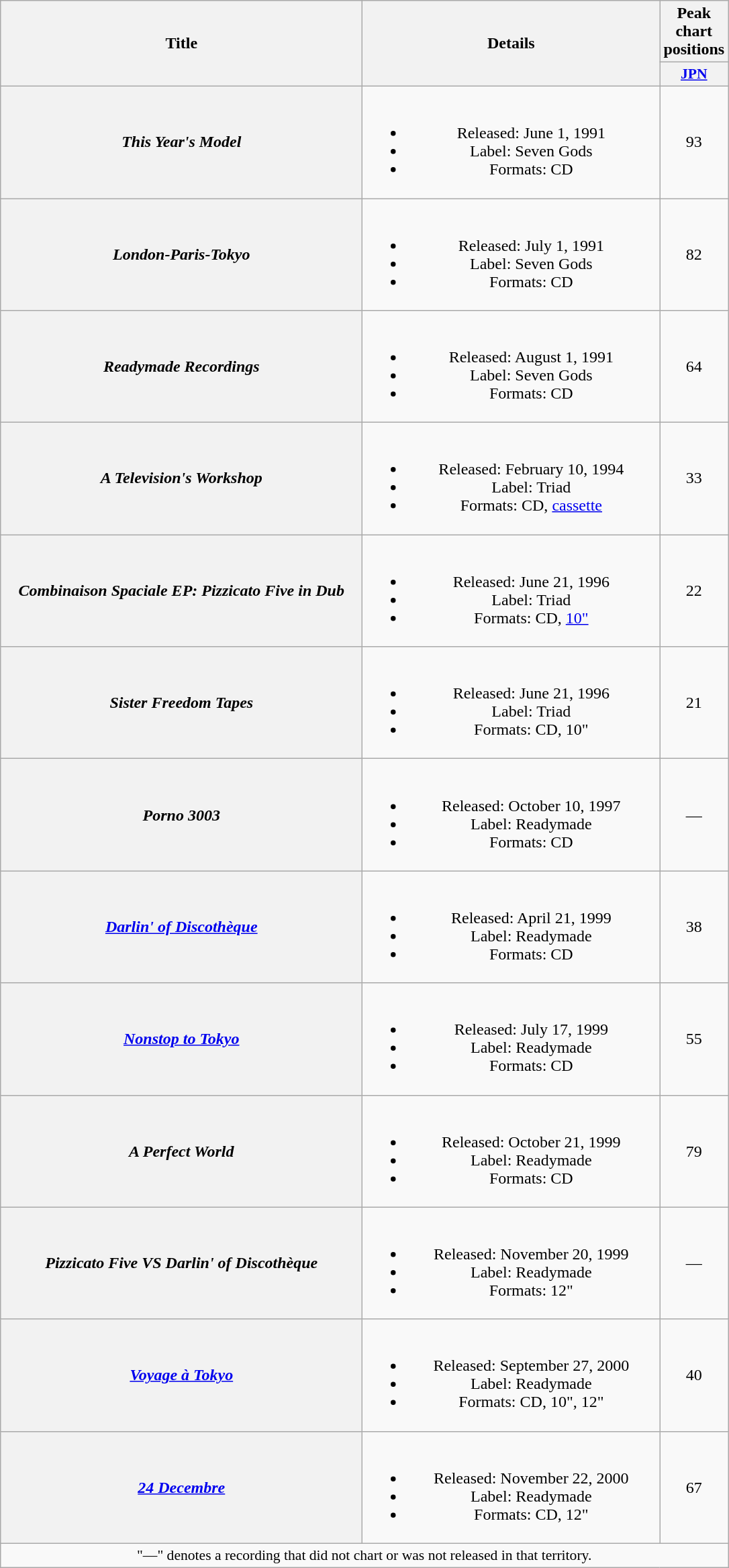<table class="wikitable plainrowheaders" style="text-align:center;">
<tr>
<th scope="col" rowspan="2" style="width:22em;">Title</th>
<th scope="col" rowspan="2" style="width:18em;">Details</th>
<th scope="col" colspan="1">Peak chart positions</th>
</tr>
<tr>
<th scope="col" style="width:2.5em;font-size:90%;"><a href='#'>JPN</a><br></th>
</tr>
<tr>
<th scope="row"><em>This Year's Model</em></th>
<td><br><ul><li>Released: June 1, 1991</li><li>Label: Seven Gods</li><li>Formats: CD</li></ul></td>
<td>93</td>
</tr>
<tr>
<th scope="row"><em>London-Paris-Tokyo</em></th>
<td><br><ul><li>Released: July 1, 1991</li><li>Label: Seven Gods</li><li>Formats: CD</li></ul></td>
<td>82</td>
</tr>
<tr>
<th scope="row"><em>Readymade Recordings</em></th>
<td><br><ul><li>Released: August 1, 1991</li><li>Label: Seven Gods</li><li>Formats: CD</li></ul></td>
<td>64</td>
</tr>
<tr>
<th scope="row"><em>A Television's Workshop</em></th>
<td><br><ul><li>Released: February 10, 1994</li><li>Label: Triad</li><li>Formats: CD, <a href='#'>cassette</a></li></ul></td>
<td>33</td>
</tr>
<tr>
<th scope="row"><em>Combinaison Spaciale EP: Pizzicato Five in Dub</em></th>
<td><br><ul><li>Released: June 21, 1996</li><li>Label: Triad</li><li>Formats: CD, <a href='#'>10"</a></li></ul></td>
<td>22</td>
</tr>
<tr>
<th scope="row"><em>Sister Freedom Tapes</em></th>
<td><br><ul><li>Released: June 21, 1996</li><li>Label: Triad</li><li>Formats: CD, 10"</li></ul></td>
<td>21</td>
</tr>
<tr>
<th scope="row"><em>Porno 3003</em></th>
<td><br><ul><li>Released: October 10, 1997</li><li>Label: Readymade</li><li>Formats: CD</li></ul></td>
<td>—</td>
</tr>
<tr>
<th scope="row"><em><a href='#'>Darlin' of Discothèque</a></em></th>
<td><br><ul><li>Released: April 21, 1999</li><li>Label: Readymade</li><li>Formats: CD</li></ul></td>
<td>38</td>
</tr>
<tr>
<th scope="row"><em><a href='#'>Nonstop to Tokyo</a></em></th>
<td><br><ul><li>Released: July 17, 1999</li><li>Label: Readymade</li><li>Formats: CD</li></ul></td>
<td>55</td>
</tr>
<tr>
<th scope="row"><em>A Perfect World</em></th>
<td><br><ul><li>Released: October 21, 1999</li><li>Label: Readymade</li><li>Formats: CD</li></ul></td>
<td>79</td>
</tr>
<tr>
<th scope="row"><em>Pizzicato Five VS Darlin' of Discothèque</em></th>
<td><br><ul><li>Released: November 20, 1999</li><li>Label: Readymade</li><li>Formats: 12"</li></ul></td>
<td>—</td>
</tr>
<tr>
<th scope="row"><em><a href='#'>Voyage à Tokyo</a></em></th>
<td><br><ul><li>Released: September 27, 2000</li><li>Label: Readymade</li><li>Formats: CD, 10", 12"</li></ul></td>
<td>40</td>
</tr>
<tr>
<th scope="row"><em><a href='#'>24 Decembre</a></em></th>
<td><br><ul><li>Released: November 22, 2000</li><li>Label: Readymade</li><li>Formats: CD, 12"</li></ul></td>
<td>67</td>
</tr>
<tr>
<td colspan="3" style="font-size:90%">"—" denotes a recording that did not chart or was not released in that territory.</td>
</tr>
</table>
